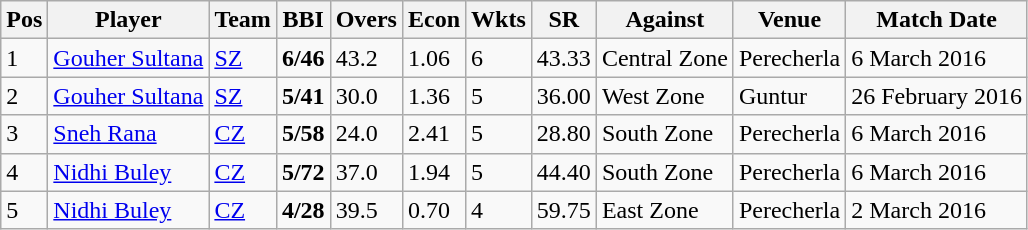<table class="wikitable">
<tr>
<th>Pos</th>
<th>Player</th>
<th>Team</th>
<th>BBI</th>
<th>Overs</th>
<th>Econ</th>
<th>Wkts</th>
<th>SR</th>
<th>Against</th>
<th>Venue</th>
<th>Match Date</th>
</tr>
<tr>
<td>1</td>
<td><a href='#'>Gouher Sultana</a></td>
<td><a href='#'>SZ</a></td>
<td><strong>6/46</strong></td>
<td>43.2</td>
<td>1.06</td>
<td>6</td>
<td>43.33</td>
<td>Central Zone</td>
<td>Perecherla</td>
<td>6 March 2016</td>
</tr>
<tr>
<td>2</td>
<td><a href='#'>Gouher Sultana</a></td>
<td><a href='#'>SZ</a></td>
<td><strong>5/41</strong></td>
<td>30.0</td>
<td>1.36</td>
<td>5</td>
<td>36.00</td>
<td>West Zone</td>
<td>Guntur</td>
<td>26 February 2016</td>
</tr>
<tr>
<td>3</td>
<td><a href='#'>Sneh Rana</a></td>
<td><a href='#'>CZ</a></td>
<td><strong>5/58</strong></td>
<td>24.0</td>
<td>2.41</td>
<td>5</td>
<td>28.80</td>
<td>South Zone</td>
<td>Perecherla</td>
<td>6 March 2016</td>
</tr>
<tr>
<td>4</td>
<td><a href='#'>Nidhi Buley</a></td>
<td><a href='#'>CZ</a></td>
<td><strong>5/72</strong></td>
<td>37.0</td>
<td>1.94</td>
<td>5</td>
<td>44.40</td>
<td>South Zone</td>
<td>Perecherla</td>
<td>6 March 2016</td>
</tr>
<tr>
<td>5</td>
<td><a href='#'>Nidhi Buley</a></td>
<td><a href='#'>CZ</a></td>
<td><strong>4/28</strong></td>
<td>39.5</td>
<td>0.70</td>
<td>4</td>
<td>59.75</td>
<td>East Zone</td>
<td>Perecherla</td>
<td>2 March 2016</td>
</tr>
</table>
